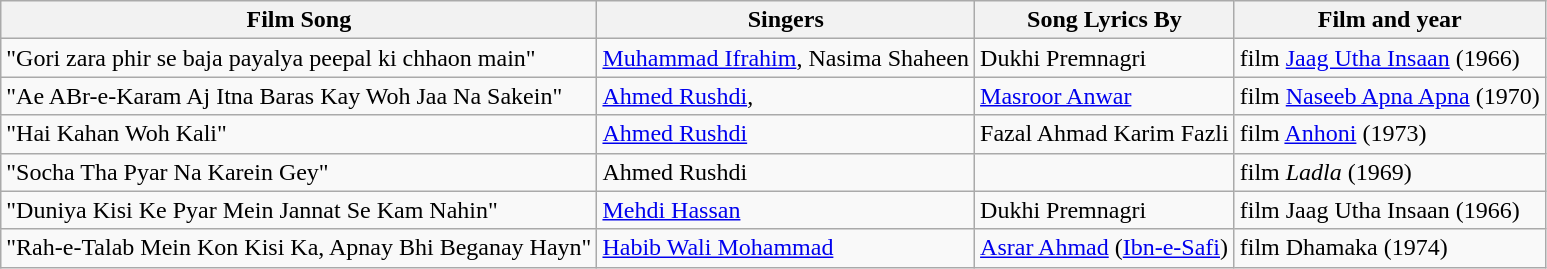<table class="wikitable">
<tr>
<th>Film Song</th>
<th>Singers</th>
<th>Song Lyrics By</th>
<th>Film and year</th>
</tr>
<tr>
<td>"Gori zara phir se baja payalya peepal ki chhaon main"</td>
<td><a href='#'>Muhammad Ifrahim</a>, Nasima Shaheen</td>
<td>Dukhi Premnagri</td>
<td>film <a href='#'>Jaag Utha Insaan</a> (1966)</td>
</tr>
<tr>
<td>"Ae ABr-e-Karam Aj Itna Baras Kay Woh Jaa Na Sakein"</td>
<td><a href='#'>Ahmed Rushdi</a>,</td>
<td><a href='#'>Masroor Anwar</a></td>
<td>film <a href='#'>Naseeb Apna Apna</a> (1970)</td>
</tr>
<tr>
<td>"Hai Kahan Woh Kali"</td>
<td><a href='#'>Ahmed Rushdi</a></td>
<td>Fazal Ahmad Karim Fazli</td>
<td>film <a href='#'>Anhoni</a> (1973)</td>
</tr>
<tr>
<td>"Socha Tha Pyar Na Karein Gey"</td>
<td>Ahmed Rushdi</td>
<td></td>
<td>film <em>Ladla</em> (1969)</td>
</tr>
<tr>
<td>"Duniya Kisi Ke Pyar Mein Jannat Se Kam Nahin"</td>
<td><a href='#'>Mehdi Hassan</a></td>
<td>Dukhi Premnagri</td>
<td>film Jaag Utha Insaan (1966)</td>
</tr>
<tr>
<td>"Rah-e-Talab Mein Kon Kisi Ka, Apnay Bhi Beganay Hayn"</td>
<td><a href='#'>Habib Wali Mohammad</a></td>
<td><a href='#'> Asrar Ahmad</a> (<a href='#'>Ibn-e-Safi</a>)</td>
<td>film Dhamaka (1974)</td>
</tr>
</table>
